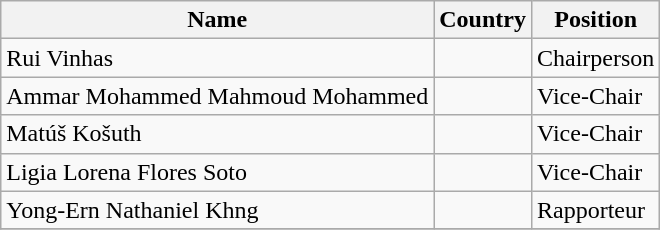<table class="wikitable" style="display: inline-table;">
<tr>
<th>Name</th>
<th>Country</th>
<th>Position</th>
</tr>
<tr>
<td>Rui Vinhas</td>
<td></td>
<td>Chairperson</td>
</tr>
<tr>
<td>Ammar Mohammed Mahmoud Mohammed</td>
<td></td>
<td>Vice-Chair</td>
</tr>
<tr>
<td>Matúš Košuth</td>
<td></td>
<td>Vice-Chair</td>
</tr>
<tr>
<td>Ligia Lorena Flores Soto</td>
<td></td>
<td>Vice-Chair</td>
</tr>
<tr>
<td>Yong-Ern Nathaniel Khng</td>
<td></td>
<td>Rapporteur</td>
</tr>
<tr>
</tr>
</table>
